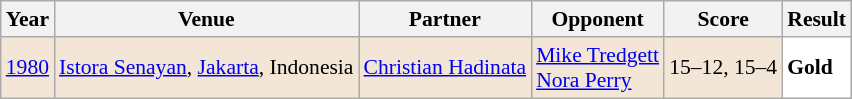<table class="sortable wikitable" style="font-size: 90%;">
<tr>
<th>Year</th>
<th>Venue</th>
<th>Partner</th>
<th>Opponent</th>
<th>Score</th>
<th>Result</th>
</tr>
<tr style="background:#F3E6D7">
<td align="center"><a href='#'>1980</a></td>
<td align="left"><a href='#'>Istora Senayan</a>, <a href='#'>Jakarta</a>, Indonesia</td>
<td align="left"> <a href='#'>Christian Hadinata</a></td>
<td align="left"> <a href='#'>Mike Tredgett</a><br> <a href='#'>Nora Perry</a></td>
<td align="left">15–12, 15–4</td>
<td style="text-align:left; background:white"> <strong>Gold</strong></td>
</tr>
</table>
